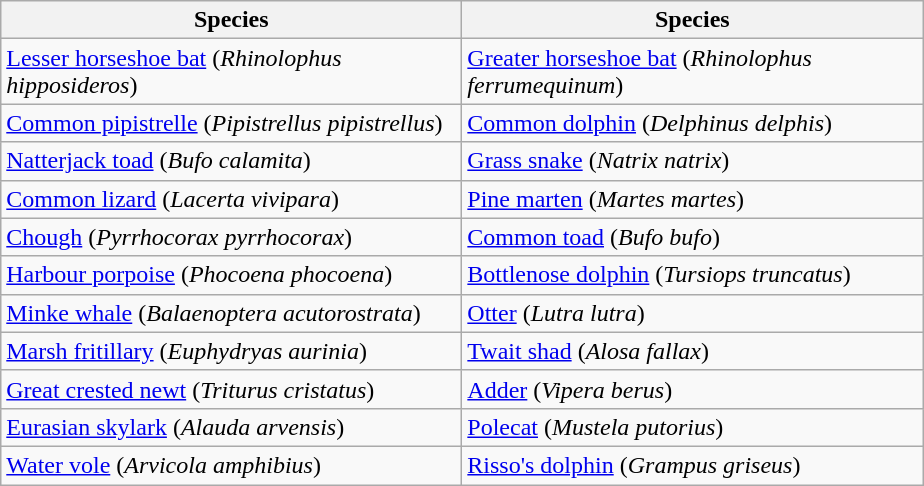<table class="wikitable">
<tr>
<th scope="col" style="width:300px;">Species</th>
<th scope="col" style="width:300px;">Species</th>
</tr>
<tr>
<td><a href='#'>Lesser horseshoe bat</a> (<em>Rhinolophus hipposideros</em>)</td>
<td><a href='#'>Greater horseshoe bat</a> (<em>Rhinolophus ferrumequinum</em>)</td>
</tr>
<tr>
<td><a href='#'>Common pipistrelle</a> (<em>Pipistrellus pipistrellus</em>)</td>
<td><a href='#'>Common dolphin</a> (<em>Delphinus delphis</em>)</td>
</tr>
<tr>
<td><a href='#'>Natterjack toad</a> (<em>Bufo calamita</em>)</td>
<td><a href='#'>Grass snake</a> (<em>Natrix natrix</em>)</td>
</tr>
<tr>
<td><a href='#'>Common lizard</a> (<em>Lacerta vivipara</em>)</td>
<td><a href='#'>Pine marten</a> (<em>Martes martes</em>)</td>
</tr>
<tr>
<td><a href='#'>Chough</a> (<em>Pyrrhocorax pyrrhocorax</em>)</td>
<td><a href='#'>Common toad</a> (<em>Bufo bufo</em>)</td>
</tr>
<tr>
<td><a href='#'>Harbour porpoise</a> (<em>Phocoena phocoena</em>)</td>
<td><a href='#'>Bottlenose dolphin</a> (<em>Tursiops truncatus</em>)</td>
</tr>
<tr>
<td><a href='#'>Minke whale</a> (<em>Balaenoptera acutorostrata</em>)</td>
<td><a href='#'>Otter</a> (<em>Lutra lutra</em>)</td>
</tr>
<tr>
<td><a href='#'>Marsh fritillary</a> (<em>Euphydryas aurinia</em>)</td>
<td><a href='#'>Twait shad</a> (<em>Alosa fallax</em>)</td>
</tr>
<tr>
<td><a href='#'>Great crested newt</a> (<em>Triturus cristatus</em>)</td>
<td><a href='#'>Adder</a> (<em>Vipera berus</em>)</td>
</tr>
<tr>
<td><a href='#'>Eurasian skylark</a> (<em>Alauda arvensis</em>)</td>
<td><a href='#'>Polecat</a> (<em>Mustela putorius</em>)</td>
</tr>
<tr>
<td><a href='#'>Water vole</a> (<em>Arvicola amphibius</em>)</td>
<td><a href='#'>Risso's dolphin</a> (<em>Grampus griseus</em>)</td>
</tr>
</table>
